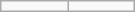<table class="wikitable" style="float:right; margin:0 0 0 5px; width:90px">
<tr>
<td></td>
<td></td>
</tr>
</table>
